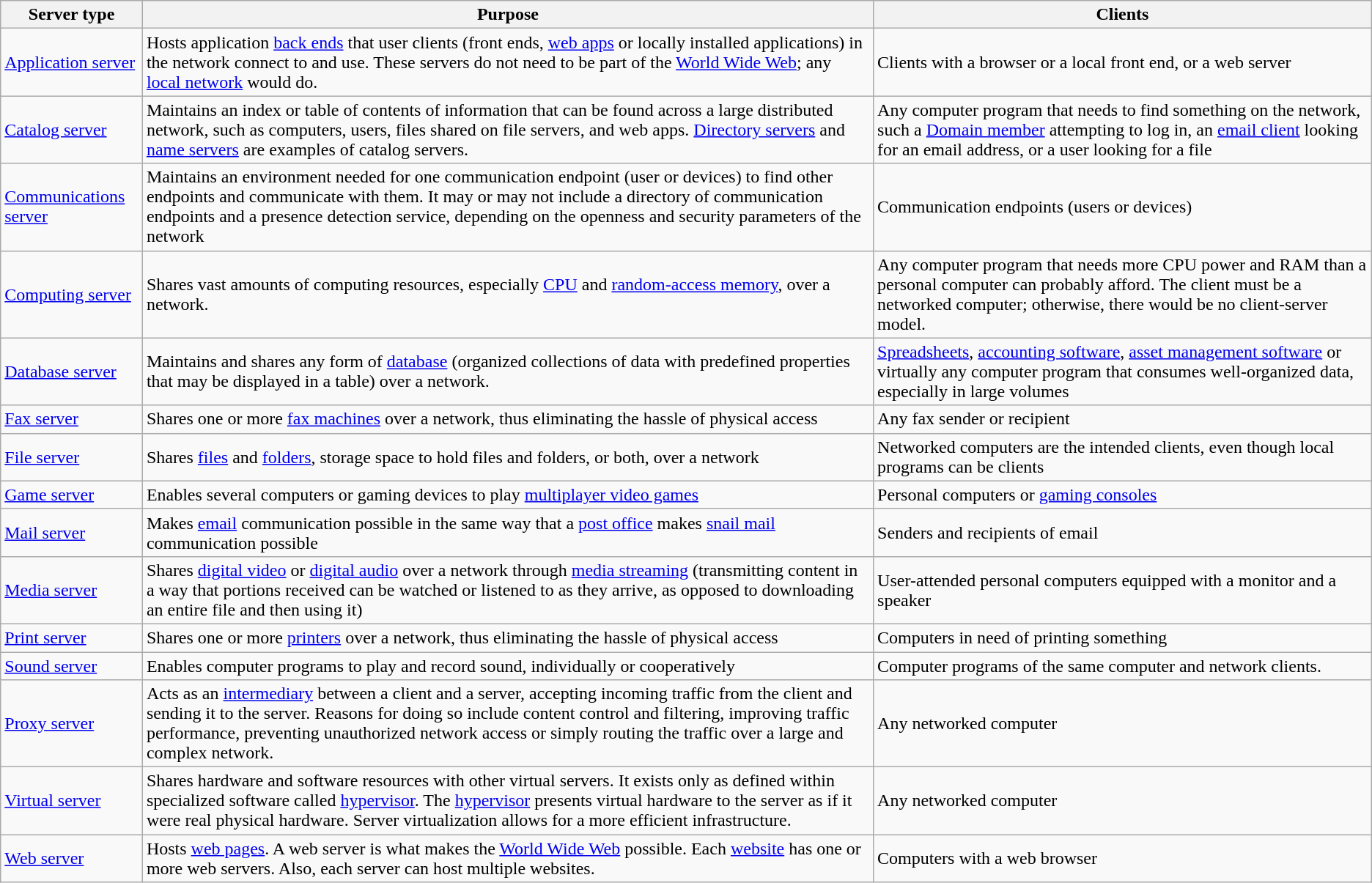<table class="wikitable">
<tr>
<th>Server type</th>
<th>Purpose</th>
<th>Clients</th>
</tr>
<tr>
<td><a href='#'>Application server</a></td>
<td>Hosts application <a href='#'>back ends</a> that user clients (front ends, <a href='#'>web apps</a> or locally installed applications) in the network connect to and use. These servers do not need to be part of the <a href='#'>World Wide Web</a>; any <a href='#'>local network</a> would do.</td>
<td>Clients with a browser or a local front end, or a web server</td>
</tr>
<tr>
<td><a href='#'>Catalog server</a></td>
<td>Maintains an index or table of contents of information that can be found across a large distributed network, such as computers, users, files shared on file servers, and web apps. <a href='#'>Directory servers</a> and <a href='#'>name servers</a> are examples of catalog servers.</td>
<td>Any computer program that needs to find something on the network, such a <a href='#'>Domain member</a> attempting to log in, an <a href='#'>email client</a> looking for an email address, or a user looking for a file</td>
</tr>
<tr>
<td><a href='#'>Communications server</a></td>
<td>Maintains an environment needed for one communication endpoint (user or devices) to find other endpoints and communicate with them. It may or may not include a directory of communication endpoints and a presence detection service, depending on the openness and security parameters of the network</td>
<td>Communication endpoints (users or devices)</td>
</tr>
<tr>
<td><a href='#'>Computing server</a></td>
<td>Shares vast amounts of computing resources, especially <a href='#'>CPU</a> and <a href='#'>random-access memory</a>, over a network.</td>
<td>Any computer program that needs more CPU power and RAM than a personal computer can probably afford. The client must be a networked computer; otherwise, there would be no client-server model.</td>
</tr>
<tr>
<td><a href='#'>Database server</a></td>
<td>Maintains and shares any form of <a href='#'>database</a> (organized collections of data with predefined properties that may be displayed in a table) over a network.</td>
<td><a href='#'>Spreadsheets</a>, <a href='#'>accounting software</a>, <a href='#'>asset management software</a> or virtually any computer program that consumes well-organized data, especially in large volumes</td>
</tr>
<tr>
<td><a href='#'>Fax server</a></td>
<td>Shares one or more <a href='#'>fax machines</a> over a network, thus eliminating the hassle of physical access</td>
<td>Any fax sender or recipient</td>
</tr>
<tr>
<td><a href='#'>File server</a></td>
<td>Shares <a href='#'>files</a> and <a href='#'>folders</a>, storage space to hold files and folders, or both, over a network</td>
<td>Networked computers are the intended clients, even though local programs can be clients</td>
</tr>
<tr>
<td><a href='#'>Game server</a></td>
<td>Enables several computers or gaming devices to play <a href='#'>multiplayer video games</a></td>
<td>Personal computers or <a href='#'>gaming consoles</a></td>
</tr>
<tr>
<td><a href='#'>Mail server</a></td>
<td>Makes <a href='#'>email</a> communication possible in the same way that a <a href='#'>post office</a> makes <a href='#'>snail mail</a> communication possible</td>
<td>Senders and recipients of email</td>
</tr>
<tr>
<td><a href='#'>Media server</a></td>
<td>Shares <a href='#'>digital video</a> or <a href='#'>digital audio</a> over a network through <a href='#'>media streaming</a> (transmitting content in a way that portions received can be watched or listened to as they arrive, as opposed to downloading an entire file and then using it)</td>
<td>User-attended personal computers equipped with a monitor and a speaker</td>
</tr>
<tr>
<td><a href='#'>Print server</a></td>
<td>Shares one or more <a href='#'>printers</a> over a network, thus eliminating the hassle of physical access</td>
<td>Computers in need of printing something</td>
</tr>
<tr>
<td><a href='#'>Sound server</a></td>
<td>Enables computer programs to play and record sound, individually or cooperatively</td>
<td>Computer programs of the same computer and network clients.</td>
</tr>
<tr>
<td><a href='#'>Proxy server</a></td>
<td>Acts as an <a href='#'>intermediary</a> between a client and a server, accepting incoming traffic from the client and sending it to the server. Reasons for doing so include content control and filtering, improving traffic performance, preventing unauthorized network access or simply routing the traffic over a large and complex network.</td>
<td>Any networked computer</td>
</tr>
<tr>
<td><a href='#'>Virtual server</a></td>
<td>Shares hardware and software resources with other virtual servers. It exists only as defined within specialized software called <a href='#'>hypervisor</a>. The <a href='#'>hypervisor</a> presents virtual hardware to the server as if it were real physical hardware. Server virtualization allows for a more efficient infrastructure.</td>
<td>Any networked computer</td>
</tr>
<tr>
<td><a href='#'>Web server</a></td>
<td>Hosts <a href='#'>web pages</a>. A web server is what makes the <a href='#'>World Wide Web</a> possible. Each <a href='#'>website</a> has one or more web servers. Also, each server can host multiple websites.</td>
<td>Computers with a web browser</td>
</tr>
</table>
